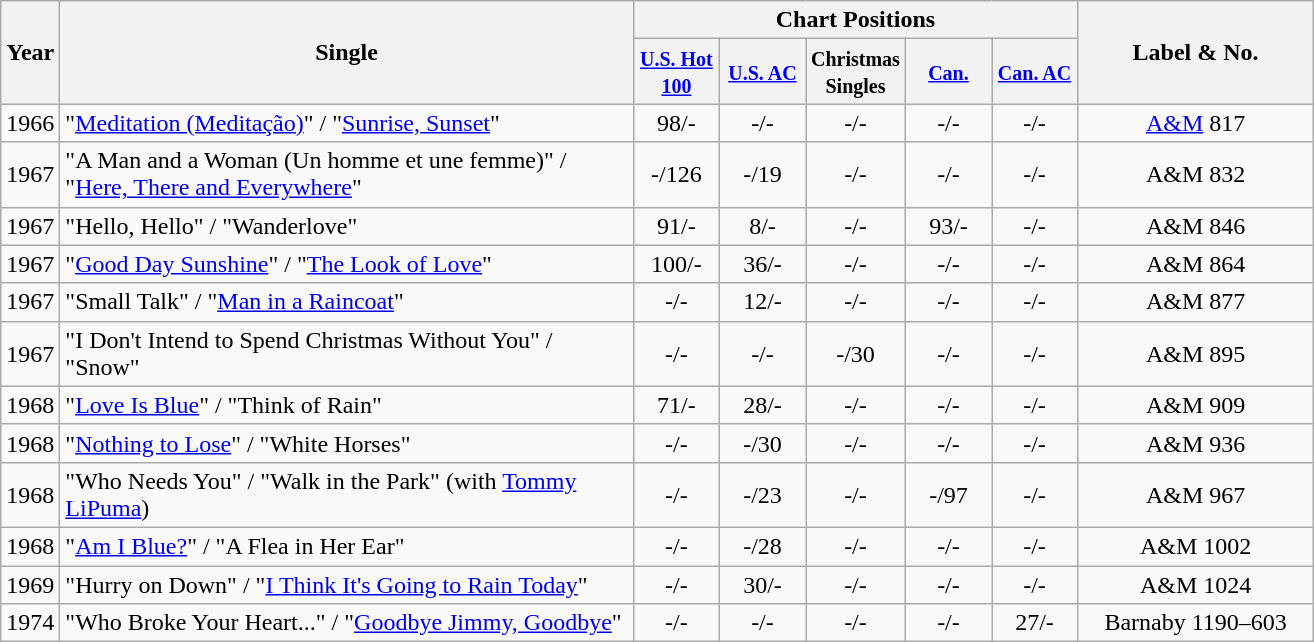<table class="wikitable">
<tr>
<th rowspan="2" style="width:28px;">Year</th>
<th rowspan="2" style="width:375px;">Single</th>
<th colspan="5">Chart Positions</th>
<th rowspan="2" style="width:150px;">Label & No.</th>
</tr>
<tr>
<th style="width:50px;"><small> <a href='#'>U.S. Hot 100</a> </small></th>
<th style="width:50px;"><small> <a href='#'>U.S. AC</a> </small></th>
<th style="width:50px;"><small> Christmas Singles</small></th>
<th style="width:50px;"><small> <a href='#'>Can.</a> </small></th>
<th style="width:50px;"><small> <a href='#'>Can. AC</a> </small></th>
</tr>
<tr>
<td>1966</td>
<td>"<a href='#'>Meditation (Meditação)</a>" / "<a href='#'>Sunrise, Sunset</a>"</td>
<td style="text-align:center;">98/-</td>
<td style="text-align:center;">-/-</td>
<td style="text-align:center;">-/-</td>
<td style="text-align:center;">-/-</td>
<td style="text-align:center;">-/-</td>
<td style="text-align:center;"><a href='#'>A&M</a> 817</td>
</tr>
<tr>
<td>1967</td>
<td>"A Man and a Woman (Un homme et une femme)" / "<a href='#'>Here, There and Everywhere</a>"</td>
<td style="text-align:center;">-/126</td>
<td style="text-align:center;">-/19</td>
<td style="text-align:center;">-/-</td>
<td style="text-align:center;">-/-</td>
<td style="text-align:center;">-/-</td>
<td style="text-align:center;">A&M 832</td>
</tr>
<tr>
<td>1967</td>
<td>"Hello, Hello" / "Wanderlove"</td>
<td style="text-align:center;">91/-</td>
<td style="text-align:center;">8/-</td>
<td style="text-align:center;">-/-</td>
<td style="text-align:center;">93/-</td>
<td style="text-align:center;">-/-</td>
<td style="text-align:center;">A&M 846</td>
</tr>
<tr>
<td>1967</td>
<td>"<a href='#'>Good Day Sunshine</a>" / "<a href='#'>The Look of Love</a>"</td>
<td style="text-align:center;">100/-</td>
<td style="text-align:center;">36/-</td>
<td style="text-align:center;">-/-</td>
<td style="text-align:center;">-/-</td>
<td style="text-align:center;">-/-</td>
<td style="text-align:center;">A&M 864</td>
</tr>
<tr>
<td>1967</td>
<td>"Small Talk" / "<a href='#'>Man in a Raincoat</a>"</td>
<td style="text-align:center;">-/-</td>
<td style="text-align:center;">12/-</td>
<td style="text-align:center;">-/-</td>
<td style="text-align:center;">-/-</td>
<td style="text-align:center;">-/-</td>
<td style="text-align:center;">A&M 877</td>
</tr>
<tr>
<td>1967</td>
<td>"I Don't Intend to Spend Christmas Without You" / "Snow"</td>
<td style="text-align:center;">-/-</td>
<td style="text-align:center;">-/-</td>
<td style="text-align:center;">-/30</td>
<td style="text-align:center;">-/-</td>
<td style="text-align:center;">-/-</td>
<td style="text-align:center;">A&M 895</td>
</tr>
<tr>
<td>1968</td>
<td>"<a href='#'>Love Is Blue</a>" / "Think of Rain"</td>
<td style="text-align:center;">71/-</td>
<td style="text-align:center;">28/-</td>
<td style="text-align:center;">-/-</td>
<td style="text-align:center;">-/-</td>
<td style="text-align:center;">-/-</td>
<td style="text-align:center;">A&M 909</td>
</tr>
<tr>
<td>1968</td>
<td>"<a href='#'>Nothing to Lose</a>" / "White Horses"</td>
<td style="text-align:center;">-/-</td>
<td style="text-align:center;">-/30</td>
<td style="text-align:center;">-/-</td>
<td style="text-align:center;">-/-</td>
<td style="text-align:center;">-/-</td>
<td style="text-align:center;">A&M 936</td>
</tr>
<tr>
<td>1968</td>
<td>"Who Needs You" / "Walk in the Park" (with <a href='#'>Tommy LiPuma</a>)</td>
<td style="text-align:center;">-/-</td>
<td style="text-align:center;">-/23</td>
<td style="text-align:center;">-/-</td>
<td style="text-align:center;">-/97</td>
<td style="text-align:center;">-/-</td>
<td style="text-align:center;">A&M 967</td>
</tr>
<tr>
<td>1968</td>
<td>"<a href='#'>Am I Blue?</a>" / "A Flea in Her Ear"</td>
<td style="text-align:center;">-/-</td>
<td style="text-align:center;">-/28</td>
<td style="text-align:center;">-/-</td>
<td style="text-align:center;">-/-</td>
<td style="text-align:center;">-/-</td>
<td style="text-align:center;">A&M 1002</td>
</tr>
<tr>
<td>1969</td>
<td>"Hurry on Down" / "<a href='#'>I Think It's Going to Rain Today</a>"</td>
<td style="text-align:center;">-/-</td>
<td style="text-align:center;">30/-</td>
<td style="text-align:center;">-/-</td>
<td style="text-align:center;">-/-</td>
<td style="text-align:center;">-/-</td>
<td style="text-align:center;">A&M 1024</td>
</tr>
<tr>
<td>1974</td>
<td>"Who Broke Your Heart..." / "<a href='#'>Goodbye Jimmy, Goodbye</a>"</td>
<td style="text-align:center;">-/-</td>
<td style="text-align:center;">-/-</td>
<td style="text-align:center;">-/-</td>
<td style="text-align:center;">-/-</td>
<td style="text-align:center;">27/-</td>
<td style="text-align:center;">Barnaby 1190–603</td>
</tr>
</table>
